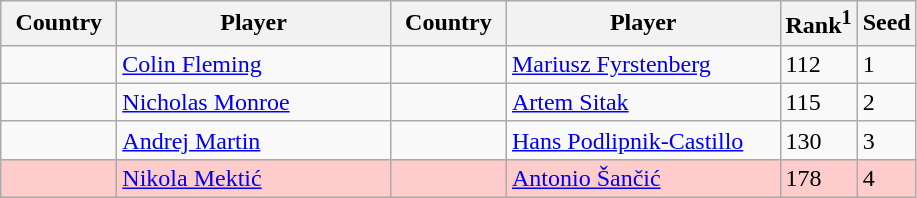<table class="sortable wikitable">
<tr>
<th width="70">Country</th>
<th width="175">Player</th>
<th width="70">Country</th>
<th width="175">Player</th>
<th>Rank<sup>1</sup></th>
<th>Seed</th>
</tr>
<tr>
<td></td>
<td><a href='#'>Colin Fleming</a></td>
<td></td>
<td><a href='#'>Mariusz Fyrstenberg</a></td>
<td>112</td>
<td>1</td>
</tr>
<tr>
<td></td>
<td><a href='#'>Nicholas Monroe</a></td>
<td></td>
<td><a href='#'>Artem Sitak</a></td>
<td>115</td>
<td>2</td>
</tr>
<tr>
<td></td>
<td><a href='#'>Andrej Martin</a></td>
<td></td>
<td><a href='#'>Hans Podlipnik-Castillo</a></td>
<td>130</td>
<td>3</td>
</tr>
<tr style="background:#fcc;">
<td></td>
<td><a href='#'>Nikola Mektić</a></td>
<td></td>
<td><a href='#'>Antonio Šančić</a></td>
<td>178</td>
<td>4</td>
</tr>
</table>
